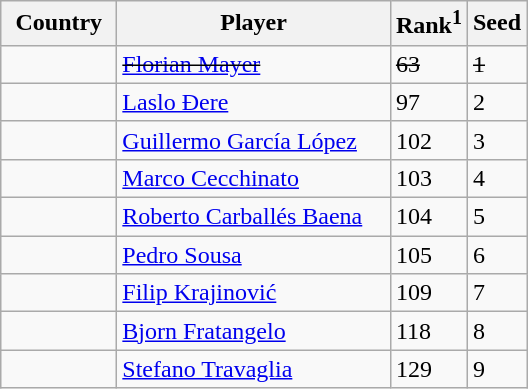<table class="sortable wikitable">
<tr>
<th width="70">Country</th>
<th width="175">Player</th>
<th>Rank<sup>1</sup></th>
<th>Seed</th>
</tr>
<tr>
<td></td>
<td><s><a href='#'>Florian Mayer</a></s></td>
<td><s>63</s></td>
<td><s>1</s></td>
</tr>
<tr>
<td></td>
<td><a href='#'>Laslo Đere</a></td>
<td>97</td>
<td>2</td>
</tr>
<tr>
<td></td>
<td><a href='#'>Guillermo García López</a></td>
<td>102</td>
<td>3</td>
</tr>
<tr>
<td></td>
<td><a href='#'>Marco Cecchinato</a></td>
<td>103</td>
<td>4</td>
</tr>
<tr>
<td></td>
<td><a href='#'>Roberto Carballés Baena</a></td>
<td>104</td>
<td>5</td>
</tr>
<tr>
<td></td>
<td><a href='#'>Pedro Sousa</a></td>
<td>105</td>
<td>6</td>
</tr>
<tr>
<td></td>
<td><a href='#'>Filip Krajinović</a></td>
<td>109</td>
<td>7</td>
</tr>
<tr>
<td></td>
<td><a href='#'>Bjorn Fratangelo</a></td>
<td>118</td>
<td>8</td>
</tr>
<tr>
<td></td>
<td><a href='#'>Stefano Travaglia</a></td>
<td>129</td>
<td>9</td>
</tr>
</table>
